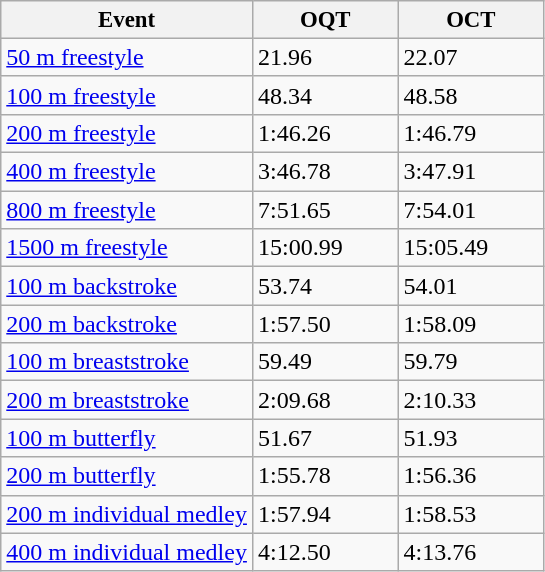<table class="wikitable">
<tr style="font-size:95%">
<th scope="col">Event</th>
<th scope="col" width="90">OQT</th>
<th scope="col" width="90">OCT</th>
</tr>
<tr>
<td><a href='#'>50 m freestyle</a></td>
<td>21.96</td>
<td>22.07</td>
</tr>
<tr>
<td><a href='#'>100 m freestyle</a></td>
<td>48.34</td>
<td>48.58</td>
</tr>
<tr>
<td><a href='#'>200 m freestyle</a></td>
<td>1:46.26</td>
<td>1:46.79</td>
</tr>
<tr>
<td><a href='#'>400 m freestyle</a></td>
<td>3:46.78</td>
<td>3:47.91</td>
</tr>
<tr>
<td><a href='#'>800 m freestyle</a></td>
<td>7:51.65</td>
<td>7:54.01</td>
</tr>
<tr>
<td><a href='#'>1500 m freestyle</a></td>
<td>15:00.99</td>
<td>15:05.49</td>
</tr>
<tr>
<td><a href='#'>100 m backstroke</a></td>
<td>53.74</td>
<td>54.01</td>
</tr>
<tr>
<td><a href='#'>200 m backstroke</a></td>
<td>1:57.50</td>
<td>1:58.09</td>
</tr>
<tr>
<td><a href='#'>100 m breaststroke</a></td>
<td>59.49</td>
<td>59.79</td>
</tr>
<tr>
<td><a href='#'>200 m breaststroke</a></td>
<td>2:09.68</td>
<td>2:10.33</td>
</tr>
<tr>
<td><a href='#'>100 m butterfly</a></td>
<td>51.67</td>
<td>51.93</td>
</tr>
<tr>
<td><a href='#'>200 m butterfly</a></td>
<td>1:55.78</td>
<td>1:56.36</td>
</tr>
<tr>
<td><a href='#'>200 m individual medley</a></td>
<td>1:57.94</td>
<td>1:58.53</td>
</tr>
<tr>
<td><a href='#'>400 m individual medley</a></td>
<td>4:12.50</td>
<td>4:13.76</td>
</tr>
</table>
